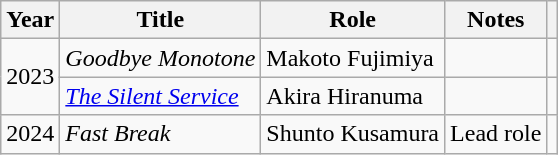<table class="wikitable sortable">
<tr>
<th>Year</th>
<th>Title</th>
<th>Role</th>
<th class="unsortable">Notes</th>
<th class="unsortable"></th>
</tr>
<tr>
<td rowspan="2">2023</td>
<td><em>Goodbye Monotone</em></td>
<td>Makoto Fujimiya</td>
<td></td>
<td></td>
</tr>
<tr>
<td><em><a href='#'>The Silent Service</a></em></td>
<td>Akira Hiranuma</td>
<td></td>
<td></td>
</tr>
<tr>
<td>2024</td>
<td><em>Fast Break</em></td>
<td>Shunto Kusamura</td>
<td>Lead role</td>
<td></td>
</tr>
</table>
